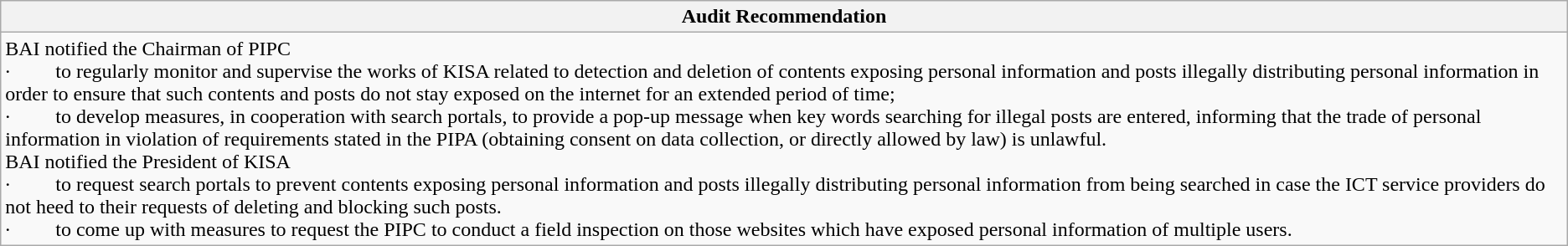<table class="wikitable">
<tr>
<th>Audit  Recommendation</th>
</tr>
<tr>
<td>BAI notified  the Chairman of PIPC<br>·          to regularly monitor and supervise the works  of KISA related to detection and deletion of contents exposing personal  information and posts illegally distributing personal information in order to  ensure that such contents and posts do not stay exposed on the internet for  an extended period of time;<br>·          to develop measures, in cooperation with  search portals, to provide a pop-up message when key words searching for  illegal posts are entered, informing that the trade of personal information  in violation of requirements stated in the PIPA (obtaining consent on data  collection, or directly allowed by law) is unlawful.  <br>BAI notified  the President of KISA<br>·          to request search portals to prevent contents  exposing personal information and posts illegally distributing personal  information from being searched in case the ICT service providers do not heed  to their requests of deleting and blocking such posts.<br>·          to come up with measures to request the PIPC  to conduct a field inspection on those websites which have exposed personal  information of multiple users.</td>
</tr>
</table>
